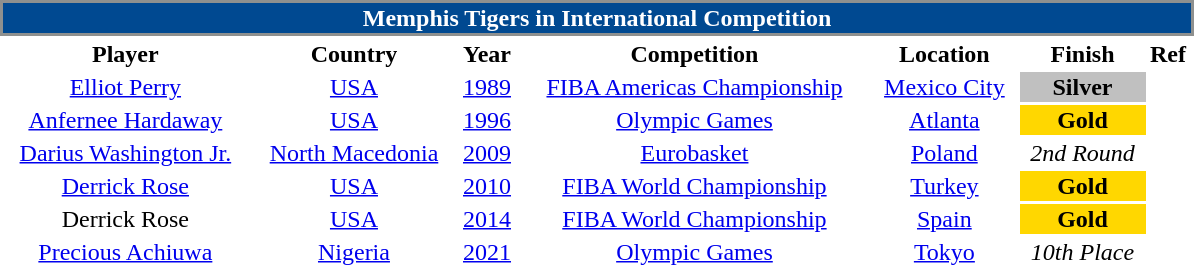<table class="toccolours" style="width:800px;">
<tr>
<th colspan="7" style="text-align: center; background:#004991; color:white; border:2px solid #8E908F;"><strong>Memphis Tigers in International Competition</strong></th>
</tr>
<tr>
<th>Player</th>
<th>Country</th>
<th>Year</th>
<th>Competition</th>
<th>Location</th>
<th>Finish</th>
<td><strong>Ref</strong></td>
</tr>
<tr align=center>
<td><a href='#'>Elliot Perry</a></td>
<td> <a href='#'>USA</a></td>
<td><a href='#'>1989</a></td>
<td><a href='#'>FIBA Americas Championship</a></td>
<td><a href='#'>Mexico City</a></td>
<td style="background:silver;"><strong>Silver</strong></td>
<td></td>
</tr>
<tr align=center>
<td><a href='#'>Anfernee Hardaway</a></td>
<td> <a href='#'>USA</a></td>
<td><a href='#'>1996</a></td>
<td><a href='#'>Olympic Games</a></td>
<td><a href='#'>Atlanta</a></td>
<td style="background:gold;"><strong>Gold</strong></td>
<td></td>
</tr>
<tr align=center>
<td><a href='#'>Darius Washington Jr.</a></td>
<td> <a href='#'>North Macedonia</a></td>
<td><a href='#'>2009</a></td>
<td><a href='#'>Eurobasket</a></td>
<td><a href='#'>Poland</a></td>
<td><em>2nd Round</em></td>
<td></td>
</tr>
<tr align=center>
<td><a href='#'>Derrick Rose</a></td>
<td> <a href='#'>USA</a></td>
<td><a href='#'>2010</a></td>
<td><a href='#'>FIBA World Championship</a></td>
<td><a href='#'>Turkey</a></td>
<td style="background:gold;"><strong>Gold</strong></td>
<td></td>
</tr>
<tr align=center>
<td>Derrick Rose</td>
<td> <a href='#'>USA</a></td>
<td><a href='#'>2014</a></td>
<td><a href='#'>FIBA World Championship</a></td>
<td><a href='#'>Spain</a></td>
<td style="background:gold;"><strong>Gold</strong></td>
<td></td>
</tr>
<tr align=center>
<td><a href='#'>Precious Achiuwa</a></td>
<td> <a href='#'>Nigeria</a></td>
<td><a href='#'>2021</a></td>
<td><a href='#'>Olympic Games</a></td>
<td><a href='#'>Tokyo</a></td>
<td><em>10th Place</em></td>
<td></td>
</tr>
</table>
